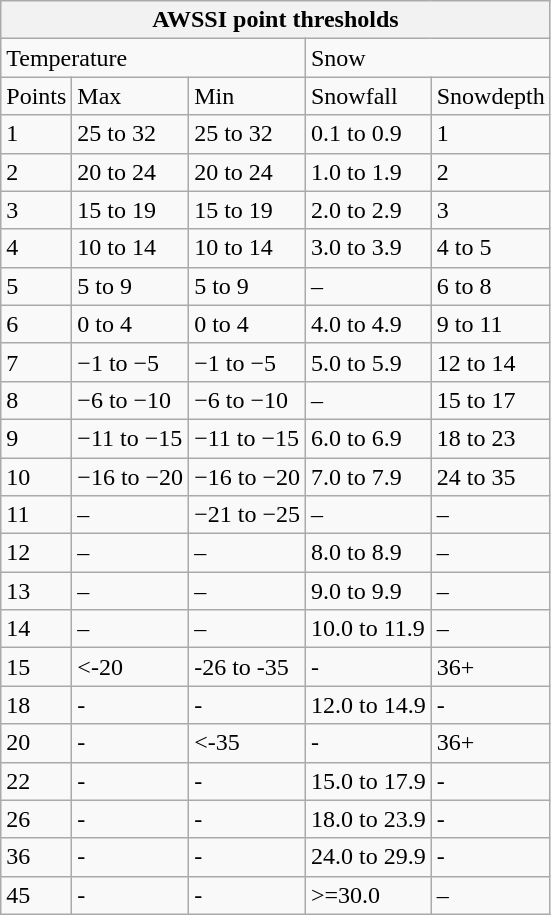<table class="wikitable" style="vertical-align:middle;">
<tr>
<th colspan="5">AWSSI point thresholds</th>
</tr>
<tr>
<td colspan="3">Temperature</td>
<td colspan="2">Snow</td>
</tr>
<tr>
<td>Points</td>
<td>Max</td>
<td>Min</td>
<td>Snowfall</td>
<td>Snowdepth</td>
</tr>
<tr>
<td>1</td>
<td>25 to 32</td>
<td>25 to 32</td>
<td>0.1 to 0.9</td>
<td>1</td>
</tr>
<tr>
<td>2</td>
<td>20 to 24</td>
<td>20 to 24</td>
<td>1.0 to 1.9</td>
<td>2</td>
</tr>
<tr>
<td>3</td>
<td>15 to 19</td>
<td>15 to 19</td>
<td>2.0 to 2.9</td>
<td>3</td>
</tr>
<tr>
<td>4</td>
<td>10 to 14</td>
<td>10 to 14</td>
<td>3.0 to 3.9</td>
<td>4 to 5</td>
</tr>
<tr>
<td>5</td>
<td>5 to 9</td>
<td>5 to 9</td>
<td>–</td>
<td>6 to 8</td>
</tr>
<tr>
<td>6</td>
<td>0 to 4</td>
<td>0 to 4</td>
<td>4.0 to 4.9</td>
<td>9 to 11</td>
</tr>
<tr>
<td>7</td>
<td>−1 to −5</td>
<td>−1 to −5</td>
<td>5.0 to 5.9</td>
<td>12 to 14</td>
</tr>
<tr>
<td>8</td>
<td>−6 to −10</td>
<td>−6 to −10</td>
<td>–</td>
<td>15 to 17</td>
</tr>
<tr>
<td>9</td>
<td>−11 to −15</td>
<td>−11 to −15</td>
<td>6.0 to 6.9</td>
<td>18 to 23</td>
</tr>
<tr>
<td>10</td>
<td>−16 to −20</td>
<td>−16 to −20</td>
<td>7.0 to 7.9</td>
<td>24 to 35</td>
</tr>
<tr>
<td>11</td>
<td>–</td>
<td>−21 to −25</td>
<td>–</td>
<td>–</td>
</tr>
<tr>
<td>12</td>
<td>–</td>
<td>–</td>
<td>8.0 to 8.9</td>
<td>–</td>
</tr>
<tr>
<td>13</td>
<td>–</td>
<td>–</td>
<td>9.0 to 9.9</td>
<td>–</td>
</tr>
<tr>
<td>14</td>
<td>–</td>
<td>–</td>
<td>10.0 to 11.9</td>
<td>–</td>
</tr>
<tr>
<td>15</td>
<td><-20</td>
<td>-26 to -35</td>
<td>-</td>
<td>36+</td>
</tr>
<tr>
<td>18</td>
<td>-</td>
<td>-</td>
<td>12.0 to 14.9</td>
<td>-</td>
</tr>
<tr>
<td>20</td>
<td>-</td>
<td><-35</td>
<td>-</td>
<td>36+</td>
</tr>
<tr>
<td>22</td>
<td>-</td>
<td>-</td>
<td>15.0 to 17.9</td>
<td>-</td>
</tr>
<tr>
<td>26</td>
<td>-</td>
<td>-</td>
<td>18.0 to 23.9</td>
<td>-</td>
</tr>
<tr>
<td>36</td>
<td>-</td>
<td>-</td>
<td>24.0 to 29.9</td>
<td>-</td>
</tr>
<tr>
<td>45</td>
<td>-</td>
<td>-</td>
<td>>=30.0</td>
<td>–</td>
</tr>
</table>
